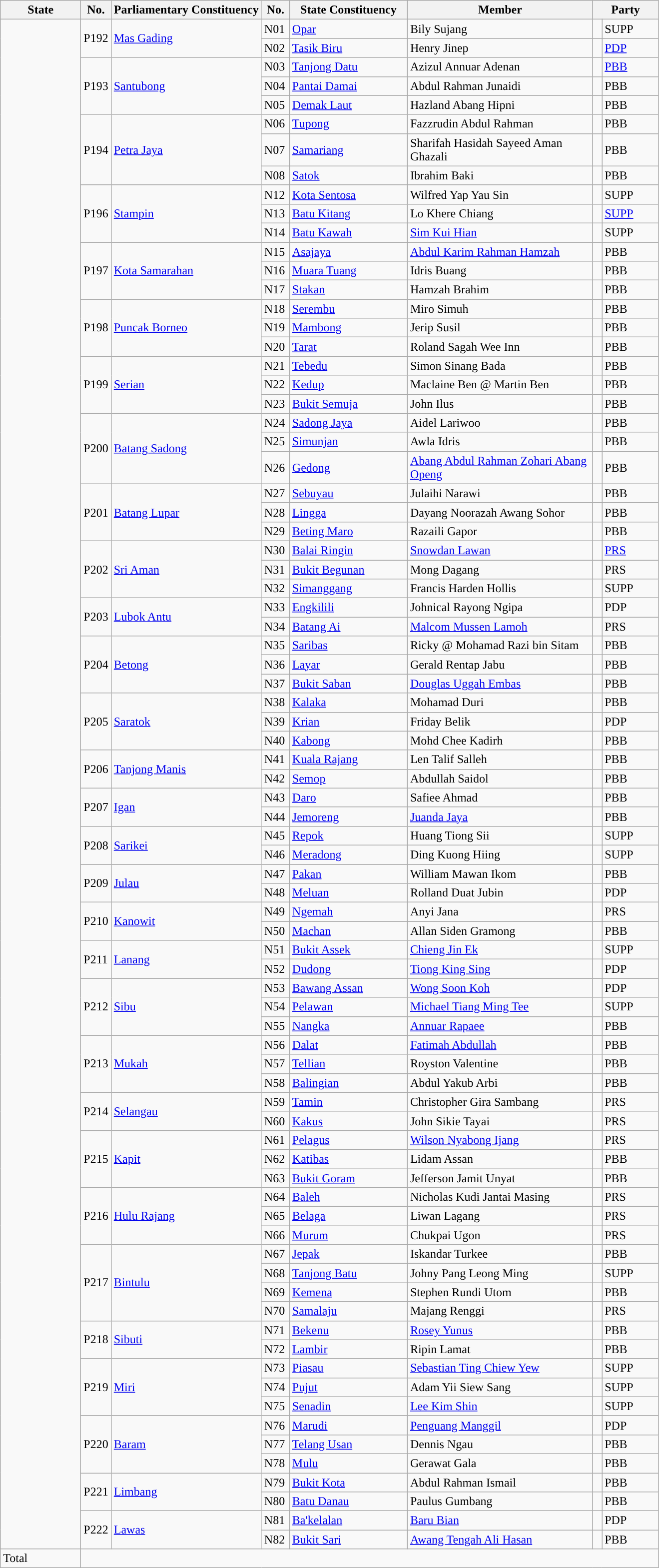<table class="wikitable sortable">
<tr>
<th style="width:100px;">State</th>
<th>No.</th>
<th>Parliamentary Constituency</th>
<th style="width:30px;">No.</th>
<th style="width:150px;">State Constituency</th>
<th style="width:240px;">Member</th>
<th style="width:80px;" colspan=2>Party</th>
</tr>
<tr>
<td rowspan="79"></td>
<td rowspan="2">P192</td>
<td rowspan="2"><a href='#'>Mas Gading</a></td>
<td>N01</td>
<td><a href='#'>Opar</a></td>
<td>Bily Sujang</td>
<td style="background:"></td>
<td>SUPP</td>
</tr>
<tr>
<td>N02</td>
<td><a href='#'>Tasik Biru</a></td>
<td>Henry Jinep</td>
<td style="background:"></td>
<td><a href='#'>PDP</a></td>
</tr>
<tr>
<td rowspan="3">P193</td>
<td rowspan="3"><a href='#'>Santubong</a></td>
<td>N03</td>
<td><a href='#'>Tanjong Datu</a></td>
<td>Azizul Annuar Adenan</td>
<td style="background:"></td>
<td><a href='#'>PBB</a></td>
</tr>
<tr>
<td>N04</td>
<td><a href='#'>Pantai Damai</a></td>
<td>Abdul Rahman Junaidi</td>
<td style="background:"></td>
<td>PBB</td>
</tr>
<tr>
<td>N05</td>
<td><a href='#'>Demak Laut</a></td>
<td>Hazland Abang Hipni</td>
<td style="background:"></td>
<td>PBB</td>
</tr>
<tr>
<td rowspan="3">P194</td>
<td rowspan="3"><a href='#'>Petra Jaya</a></td>
<td>N06</td>
<td><a href='#'>Tupong</a></td>
<td>Fazzrudin Abdul Rahman</td>
<td style="background:"></td>
<td>PBB</td>
</tr>
<tr>
<td>N07</td>
<td><a href='#'>Samariang</a></td>
<td>Sharifah Hasidah Sayeed Aman Ghazali</td>
<td style="background:"></td>
<td>PBB</td>
</tr>
<tr>
<td>N08</td>
<td><a href='#'>Satok</a></td>
<td>Ibrahim Baki</td>
<td style="background:"></td>
<td>PBB</td>
</tr>
<tr>
<td rowspan="3">P196</td>
<td rowspan="3"><a href='#'>Stampin</a></td>
<td>N12</td>
<td><a href='#'>Kota Sentosa</a></td>
<td>Wilfred Yap Yau Sin</td>
<td style="background:"></td>
<td>SUPP</td>
</tr>
<tr>
<td>N13</td>
<td><a href='#'>Batu Kitang</a></td>
<td>Lo Khere Chiang</td>
<td style="background:"></td>
<td><a href='#'>SUPP</a></td>
</tr>
<tr>
<td>N14</td>
<td><a href='#'>Batu Kawah</a></td>
<td><a href='#'>Sim Kui Hian</a></td>
<td style="background:"></td>
<td>SUPP</td>
</tr>
<tr>
<td rowspan="3">P197</td>
<td rowspan="3"><a href='#'>Kota Samarahan</a></td>
<td>N15</td>
<td><a href='#'>Asajaya</a></td>
<td><a href='#'>Abdul Karim Rahman Hamzah</a></td>
<td style="background:"></td>
<td>PBB</td>
</tr>
<tr>
<td>N16</td>
<td><a href='#'>Muara Tuang</a></td>
<td>Idris Buang</td>
<td style="background:"></td>
<td>PBB</td>
</tr>
<tr>
<td>N17</td>
<td><a href='#'>Stakan</a></td>
<td>Hamzah Brahim</td>
<td style="background:"></td>
<td>PBB</td>
</tr>
<tr>
<td rowspan="3">P198</td>
<td rowspan="3"><a href='#'>Puncak Borneo</a></td>
<td>N18</td>
<td><a href='#'>Serembu</a></td>
<td>Miro Simuh</td>
<td style="background:"></td>
<td>PBB</td>
</tr>
<tr>
<td>N19</td>
<td><a href='#'>Mambong</a></td>
<td>Jerip Susil</td>
<td style="background:"></td>
<td>PBB</td>
</tr>
<tr>
<td>N20</td>
<td><a href='#'>Tarat</a></td>
<td>Roland Sagah Wee Inn</td>
<td style="background:"></td>
<td>PBB</td>
</tr>
<tr>
<td rowspan="3">P199</td>
<td rowspan="3"><a href='#'>Serian</a></td>
<td>N21</td>
<td><a href='#'>Tebedu</a></td>
<td>Simon Sinang Bada</td>
<td style="background:"></td>
<td>PBB</td>
</tr>
<tr>
<td>N22</td>
<td><a href='#'>Kedup</a></td>
<td>Maclaine Ben @ Martin Ben</td>
<td style="background:"></td>
<td>PBB</td>
</tr>
<tr>
<td>N23</td>
<td><a href='#'>Bukit Semuja</a></td>
<td>John Ilus</td>
<td style="background:"></td>
<td>PBB</td>
</tr>
<tr>
<td rowspan="3">P200</td>
<td rowspan="3"><a href='#'>Batang Sadong</a></td>
<td>N24</td>
<td><a href='#'>Sadong Jaya</a></td>
<td>Aidel Lariwoo</td>
<td style="background:"></td>
<td>PBB</td>
</tr>
<tr>
<td>N25</td>
<td><a href='#'>Simunjan</a></td>
<td>Awla Idris</td>
<td style="background:"></td>
<td>PBB</td>
</tr>
<tr>
<td>N26</td>
<td><a href='#'>Gedong</a></td>
<td><a href='#'>Abang Abdul Rahman Zohari Abang Openg</a></td>
<td style="background:"></td>
<td>PBB</td>
</tr>
<tr>
<td rowspan="3">P201</td>
<td rowspan="3"><a href='#'>Batang Lupar</a></td>
<td>N27</td>
<td><a href='#'>Sebuyau</a></td>
<td>Julaihi Narawi</td>
<td style="background:"></td>
<td>PBB</td>
</tr>
<tr>
<td>N28</td>
<td><a href='#'>Lingga</a></td>
<td>Dayang Noorazah Awang Sohor</td>
<td style="background:"></td>
<td>PBB</td>
</tr>
<tr>
<td>N29</td>
<td><a href='#'>Beting Maro</a></td>
<td>Razaili Gapor</td>
<td style="background:"></td>
<td>PBB</td>
</tr>
<tr>
<td rowspan="3">P202</td>
<td rowspan="3"><a href='#'>Sri Aman</a></td>
<td>N30</td>
<td><a href='#'>Balai Ringin</a></td>
<td><a href='#'>Snowdan Lawan</a></td>
<td style="background:"></td>
<td><a href='#'>PRS</a></td>
</tr>
<tr>
<td>N31</td>
<td><a href='#'>Bukit Begunan</a></td>
<td>Mong Dagang</td>
<td style="background:"></td>
<td>PRS</td>
</tr>
<tr>
<td>N32</td>
<td><a href='#'>Simanggang</a></td>
<td>Francis Harden Hollis</td>
<td style="background:"></td>
<td>SUPP</td>
</tr>
<tr>
<td rowspan=2>P203</td>
<td rowspan=2><a href='#'>Lubok Antu</a></td>
<td>N33</td>
<td><a href='#'>Engkilili</a></td>
<td>Johnical Rayong Ngipa</td>
<td style="background:"></td>
<td>PDP</td>
</tr>
<tr>
<td>N34</td>
<td><a href='#'>Batang Ai</a></td>
<td><a href='#'>Malcom Mussen Lamoh</a></td>
<td style="background:"></td>
<td>PRS</td>
</tr>
<tr>
<td rowspan="3">P204</td>
<td rowspan="3"><a href='#'>Betong</a></td>
<td>N35</td>
<td><a href='#'>Saribas</a></td>
<td>Ricky @ Mohamad Razi bin Sitam</td>
<td style="background:"></td>
<td>PBB</td>
</tr>
<tr>
<td>N36</td>
<td><a href='#'>Layar</a></td>
<td>Gerald Rentap Jabu</td>
<td style="background:"></td>
<td>PBB</td>
</tr>
<tr>
<td>N37</td>
<td><a href='#'>Bukit Saban</a></td>
<td><a href='#'>Douglas Uggah Embas</a></td>
<td style="background:"></td>
<td>PBB</td>
</tr>
<tr>
<td rowspan="3">P205</td>
<td rowspan="3"><a href='#'>Saratok</a></td>
<td>N38</td>
<td><a href='#'>Kalaka</a></td>
<td>Mohamad Duri</td>
<td style="background:"></td>
<td>PBB</td>
</tr>
<tr>
<td>N39</td>
<td><a href='#'>Krian</a></td>
<td>Friday Belik</td>
<td style="background:"></td>
<td>PDP</td>
</tr>
<tr>
<td>N40</td>
<td><a href='#'>Kabong</a></td>
<td>Mohd Chee Kadirh</td>
<td style="background:"></td>
<td>PBB</td>
</tr>
<tr>
<td rowspan="2">P206</td>
<td rowspan="2"><a href='#'>Tanjong Manis</a></td>
<td>N41</td>
<td><a href='#'>Kuala Rajang</a></td>
<td>Len Talif Salleh</td>
<td style="background:"></td>
<td>PBB</td>
</tr>
<tr>
<td>N42</td>
<td><a href='#'>Semop</a></td>
<td>Abdullah Saidol</td>
<td style="background:"></td>
<td>PBB</td>
</tr>
<tr>
<td rowspan="2">P207</td>
<td rowspan="2"><a href='#'>Igan</a></td>
<td>N43</td>
<td><a href='#'>Daro</a></td>
<td>Safiee Ahmad</td>
<td style="background:"></td>
<td>PBB</td>
</tr>
<tr>
<td>N44</td>
<td><a href='#'>Jemoreng</a></td>
<td><a href='#'>Juanda Jaya</a></td>
<td style="background:"></td>
<td>PBB</td>
</tr>
<tr>
<td rowspan="2">P208</td>
<td rowspan="2"><a href='#'>Sarikei</a></td>
<td>N45</td>
<td><a href='#'>Repok</a></td>
<td>Huang Tiong Sii</td>
<td style="background:"></td>
<td>SUPP</td>
</tr>
<tr>
<td>N46</td>
<td><a href='#'>Meradong</a></td>
<td>Ding Kuong Hiing</td>
<td style="background:"></td>
<td>SUPP</td>
</tr>
<tr>
<td rowspan="2">P209</td>
<td rowspan="2"><a href='#'>Julau</a></td>
<td>N47</td>
<td><a href='#'>Pakan</a></td>
<td>William Mawan Ikom</td>
<td style="background:"></td>
<td>PBB</td>
</tr>
<tr>
<td>N48</td>
<td><a href='#'>Meluan</a></td>
<td>Rolland Duat Jubin</td>
<td style="background:"></td>
<td>PDP</td>
</tr>
<tr>
<td rowspan="2">P210</td>
<td rowspan="2"><a href='#'>Kanowit</a></td>
<td>N49</td>
<td><a href='#'>Ngemah</a></td>
<td>Anyi Jana</td>
<td style="background:"></td>
<td>PRS</td>
</tr>
<tr>
<td>N50</td>
<td><a href='#'>Machan</a></td>
<td>Allan Siden Gramong</td>
<td style="background:"></td>
<td>PBB</td>
</tr>
<tr>
<td rowspan="2">P211</td>
<td rowspan="2"><a href='#'>Lanang</a></td>
<td>N51</td>
<td><a href='#'>Bukit Assek</a></td>
<td><a href='#'>Chieng Jin Ek</a></td>
<td style="background:"></td>
<td>SUPP</td>
</tr>
<tr>
<td>N52</td>
<td><a href='#'>Dudong</a></td>
<td><a href='#'>Tiong King Sing</a></td>
<td style="background:"></td>
<td>PDP</td>
</tr>
<tr>
<td rowspan="3">P212</td>
<td rowspan="3"><a href='#'>Sibu</a></td>
<td>N53</td>
<td><a href='#'>Bawang Assan</a></td>
<td><a href='#'>Wong Soon Koh</a></td>
<td style="background:"></td>
<td>PDP</td>
</tr>
<tr>
<td>N54</td>
<td><a href='#'>Pelawan</a></td>
<td><a href='#'>Michael Tiang Ming Tee</a></td>
<td style="background:"></td>
<td>SUPP</td>
</tr>
<tr>
<td>N55</td>
<td><a href='#'>Nangka</a></td>
<td><a href='#'>Annuar Rapaee</a></td>
<td style="background:"></td>
<td>PBB</td>
</tr>
<tr>
<td rowspan="3">P213</td>
<td rowspan="3"><a href='#'>Mukah</a></td>
<td>N56</td>
<td><a href='#'>Dalat</a></td>
<td><a href='#'>Fatimah Abdullah</a></td>
<td style="background:"></td>
<td>PBB</td>
</tr>
<tr>
<td>N57</td>
<td><a href='#'>Tellian</a></td>
<td>Royston Valentine</td>
<td style="background:"></td>
<td>PBB</td>
</tr>
<tr>
<td>N58</td>
<td><a href='#'>Balingian</a></td>
<td>Abdul Yakub Arbi</td>
<td style="background:"></td>
<td>PBB</td>
</tr>
<tr>
<td rowspan="2">P214</td>
<td rowspan="2"><a href='#'>Selangau</a></td>
<td>N59</td>
<td><a href='#'>Tamin</a></td>
<td>Christopher Gira Sambang</td>
<td style="background:"></td>
<td>PRS</td>
</tr>
<tr>
<td>N60</td>
<td><a href='#'>Kakus</a></td>
<td>John Sikie Tayai</td>
<td style="background:"></td>
<td>PRS</td>
</tr>
<tr>
<td rowspan="3">P215</td>
<td rowspan="3"><a href='#'>Kapit</a></td>
<td>N61</td>
<td><a href='#'>Pelagus</a></td>
<td><a href='#'>Wilson Nyabong Ijang</a></td>
<td style="background:"></td>
<td>PRS</td>
</tr>
<tr>
<td>N62</td>
<td><a href='#'>Katibas</a></td>
<td>Lidam Assan</td>
<td style="background:"></td>
<td>PBB</td>
</tr>
<tr>
<td>N63</td>
<td><a href='#'>Bukit Goram</a></td>
<td>Jefferson Jamit Unyat</td>
<td style="background:"></td>
<td>PBB</td>
</tr>
<tr>
<td rowspan="3">P216</td>
<td rowspan="3"><a href='#'>Hulu Rajang</a></td>
<td>N64</td>
<td><a href='#'>Baleh</a></td>
<td>Nicholas Kudi Jantai Masing</td>
<td style="background:"></td>
<td>PRS</td>
</tr>
<tr>
<td>N65</td>
<td><a href='#'>Belaga</a></td>
<td>Liwan Lagang</td>
<td style="background:"></td>
<td>PRS</td>
</tr>
<tr>
<td>N66</td>
<td><a href='#'>Murum</a></td>
<td>Chukpai Ugon</td>
<td style="background:"></td>
<td>PRS</td>
</tr>
<tr>
<td rowspan="4">P217</td>
<td rowspan="4"><a href='#'>Bintulu</a></td>
<td>N67</td>
<td><a href='#'>Jepak</a></td>
<td>Iskandar Turkee</td>
<td style="background:"></td>
<td>PBB</td>
</tr>
<tr>
<td>N68</td>
<td><a href='#'>Tanjong Batu</a></td>
<td>Johny Pang Leong Ming</td>
<td style="background:"></td>
<td>SUPP</td>
</tr>
<tr>
<td>N69</td>
<td><a href='#'>Kemena</a></td>
<td>Stephen Rundi Utom</td>
<td style="background:"></td>
<td>PBB</td>
</tr>
<tr>
<td>N70</td>
<td><a href='#'>Samalaju</a></td>
<td>Majang Renggi</td>
<td style="background:"></td>
<td>PRS</td>
</tr>
<tr>
<td rowspan="2">P218</td>
<td rowspan="2"><a href='#'>Sibuti</a></td>
<td>N71</td>
<td><a href='#'>Bekenu</a></td>
<td><a href='#'>Rosey Yunus</a></td>
<td style="background:"></td>
<td>PBB</td>
</tr>
<tr>
<td>N72</td>
<td><a href='#'>Lambir</a></td>
<td>Ripin Lamat</td>
<td style="background:"></td>
<td>PBB</td>
</tr>
<tr>
<td rowspan="3">P219</td>
<td rowspan="3"><a href='#'>Miri</a></td>
<td>N73</td>
<td><a href='#'>Piasau</a></td>
<td><a href='#'>Sebastian Ting Chiew Yew</a></td>
<td style="background:"></td>
<td>SUPP</td>
</tr>
<tr>
<td>N74</td>
<td><a href='#'>Pujut</a></td>
<td>Adam Yii Siew Sang</td>
<td style="background:"></td>
<td>SUPP</td>
</tr>
<tr>
<td>N75</td>
<td><a href='#'>Senadin</a></td>
<td><a href='#'>Lee Kim Shin</a></td>
<td style="background:"></td>
<td>SUPP</td>
</tr>
<tr>
<td rowspan="3">P220</td>
<td rowspan="3"><a href='#'>Baram</a></td>
<td>N76</td>
<td><a href='#'>Marudi</a></td>
<td><a href='#'>Penguang Manggil</a></td>
<td style="background:"></td>
<td>PDP</td>
</tr>
<tr>
<td>N77</td>
<td><a href='#'>Telang Usan</a></td>
<td>Dennis Ngau</td>
<td style="background:"></td>
<td>PBB</td>
</tr>
<tr>
<td>N78</td>
<td><a href='#'>Mulu</a></td>
<td>Gerawat Gala</td>
<td style="background:"></td>
<td>PBB</td>
</tr>
<tr>
<td rowspan="2">P221</td>
<td rowspan="2"><a href='#'>Limbang</a></td>
<td>N79</td>
<td><a href='#'>Bukit Kota</a></td>
<td>Abdul Rahman Ismail</td>
<td style="background:"></td>
<td>PBB</td>
</tr>
<tr>
<td>N80</td>
<td><a href='#'>Batu Danau</a></td>
<td>Paulus Gumbang</td>
<td style="background:"></td>
<td>PBB</td>
</tr>
<tr>
<td rowspan=2>P222</td>
<td rowspan=2><a href='#'>Lawas</a></td>
<td>N81</td>
<td><a href='#'>Ba'kelalan</a></td>
<td><a href='#'>Baru Bian</a></td>
<td style="background:"></td>
<td>PDP</td>
</tr>
<tr>
<td>N82</td>
<td><a href='#'>Bukit Sari</a></td>
<td><a href='#'>Awang Tengah Ali Hasan</a></td>
<td style="background:"></td>
<td>PBB</td>
</tr>
<tr>
<td>Total</td>
<td colspan="7"></td>
</tr>
</table>
